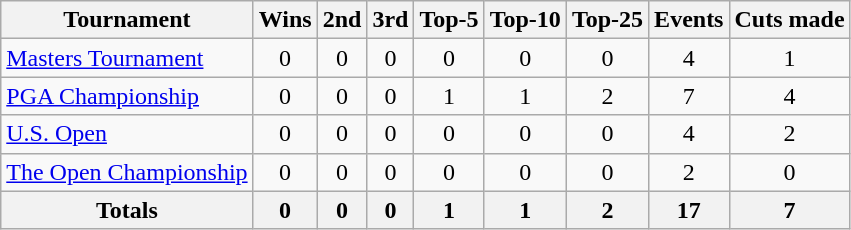<table class=wikitable style=text-align:center>
<tr>
<th>Tournament</th>
<th>Wins</th>
<th>2nd</th>
<th>3rd</th>
<th>Top-5</th>
<th>Top-10</th>
<th>Top-25</th>
<th>Events</th>
<th>Cuts made</th>
</tr>
<tr>
<td align=left><a href='#'>Masters Tournament</a></td>
<td>0</td>
<td>0</td>
<td>0</td>
<td>0</td>
<td>0</td>
<td>0</td>
<td>4</td>
<td>1</td>
</tr>
<tr>
<td align=left><a href='#'>PGA Championship</a></td>
<td>0</td>
<td>0</td>
<td>0</td>
<td>1</td>
<td>1</td>
<td>2</td>
<td>7</td>
<td>4</td>
</tr>
<tr>
<td align=left><a href='#'>U.S. Open</a></td>
<td>0</td>
<td>0</td>
<td>0</td>
<td>0</td>
<td>0</td>
<td>0</td>
<td>4</td>
<td>2</td>
</tr>
<tr>
<td align=left><a href='#'>The Open Championship</a></td>
<td>0</td>
<td>0</td>
<td>0</td>
<td>0</td>
<td>0</td>
<td>0</td>
<td>2</td>
<td>0</td>
</tr>
<tr>
<th>Totals</th>
<th>0</th>
<th>0</th>
<th>0</th>
<th>1</th>
<th>1</th>
<th>2</th>
<th>17</th>
<th>7</th>
</tr>
</table>
